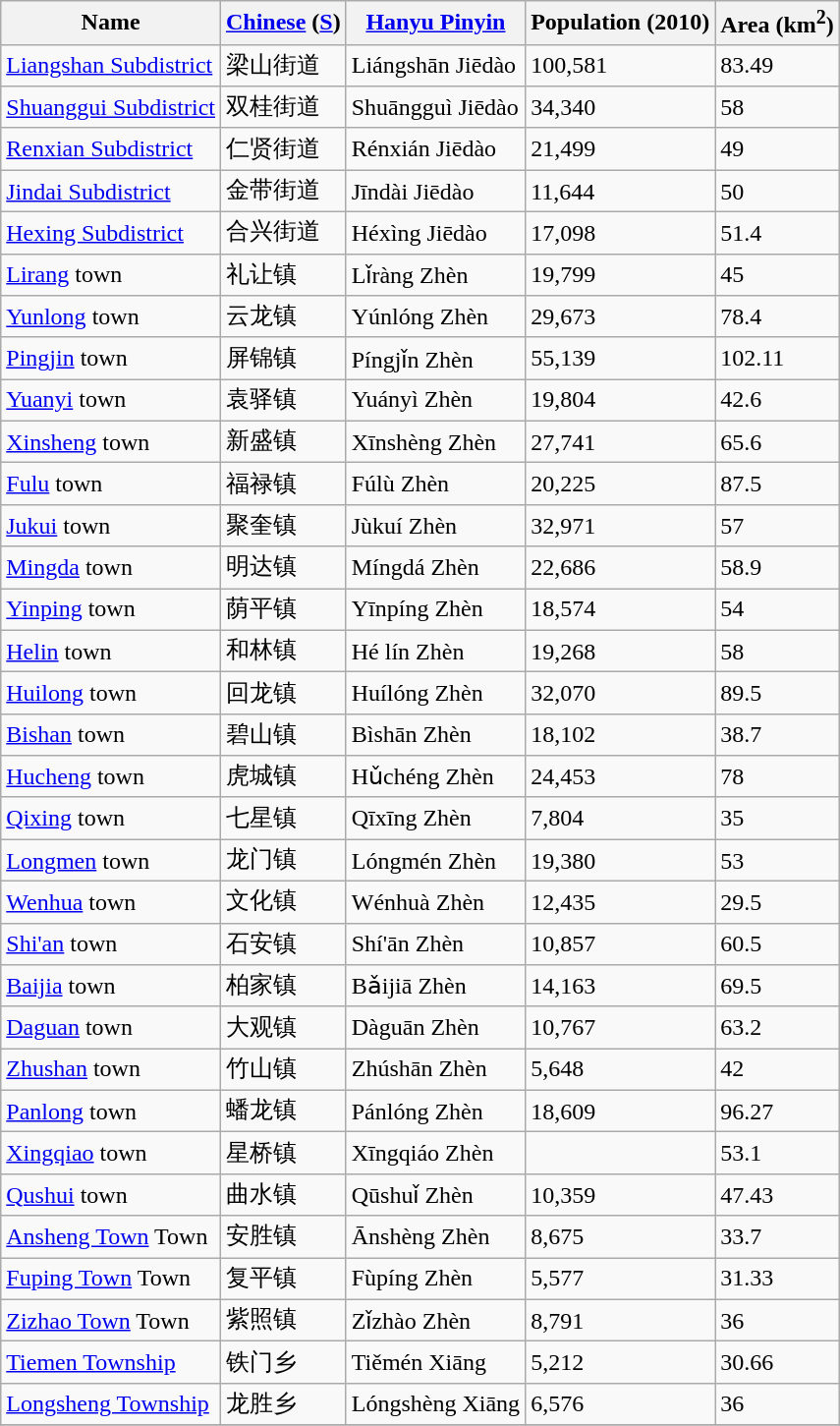<table class="wikitable">
<tr>
<th>Name</th>
<th><a href='#'>Chinese</a> (<a href='#'>S</a>)</th>
<th><a href='#'>Hanyu Pinyin</a></th>
<th>Population (2010)</th>
<th>Area (km<sup>2</sup>)</th>
</tr>
<tr>
<td><a href='#'>Liangshan Subdistrict</a></td>
<td>梁山街道</td>
<td>Liángshān Jiēdào</td>
<td>100,581</td>
<td>83.49</td>
</tr>
<tr>
<td><a href='#'>Shuanggui Subdistrict</a></td>
<td>双桂街道</td>
<td>Shuāngguì Jiēdào</td>
<td>34,340</td>
<td>58</td>
</tr>
<tr>
<td><a href='#'>Renxian Subdistrict</a></td>
<td>仁贤街道</td>
<td>Rénxián Jiēdào</td>
<td>21,499</td>
<td>49</td>
</tr>
<tr>
<td><a href='#'>Jindai Subdistrict</a></td>
<td>金带街道</td>
<td>Jīndài Jiēdào</td>
<td>11,644</td>
<td>50</td>
</tr>
<tr>
<td><a href='#'>Hexing Subdistrict</a></td>
<td>合兴街道</td>
<td>Héxìng Jiēdào</td>
<td>17,098</td>
<td>51.4</td>
</tr>
<tr>
<td><a href='#'>Lirang</a> town</td>
<td>礼让镇</td>
<td>Lǐràng Zhèn</td>
<td>19,799</td>
<td>45</td>
</tr>
<tr>
<td><a href='#'>Yunlong</a> town</td>
<td>云龙镇</td>
<td>Yúnlóng Zhèn</td>
<td>29,673</td>
<td>78.4</td>
</tr>
<tr>
<td><a href='#'>Pingjin</a> town</td>
<td>屏锦镇</td>
<td>Píngjǐn Zhèn</td>
<td>55,139</td>
<td>102.11</td>
</tr>
<tr>
<td><a href='#'>Yuanyi</a> town</td>
<td>袁驿镇</td>
<td>Yuányì Zhèn</td>
<td>19,804</td>
<td>42.6</td>
</tr>
<tr>
<td><a href='#'>Xinsheng</a> town</td>
<td>新盛镇</td>
<td>Xīnshèng Zhèn</td>
<td>27,741</td>
<td>65.6</td>
</tr>
<tr>
<td><a href='#'>Fulu</a> town</td>
<td>福禄镇</td>
<td>Fúlù Zhèn</td>
<td>20,225</td>
<td>87.5</td>
</tr>
<tr>
<td><a href='#'>Jukui</a> town</td>
<td>聚奎镇</td>
<td>Jùkuí Zhèn</td>
<td>32,971</td>
<td>57</td>
</tr>
<tr>
<td><a href='#'>Mingda</a> town</td>
<td>明达镇</td>
<td>Míngdá Zhèn</td>
<td>22,686</td>
<td>58.9</td>
</tr>
<tr>
<td><a href='#'>Yinping</a> town</td>
<td>荫平镇</td>
<td>Yīnpíng Zhèn</td>
<td>18,574</td>
<td>54</td>
</tr>
<tr>
<td><a href='#'>Helin</a> town</td>
<td>和林镇</td>
<td>Hé lín Zhèn</td>
<td>19,268</td>
<td>58</td>
</tr>
<tr>
<td><a href='#'>Huilong</a> town</td>
<td>回龙镇</td>
<td>Huílóng Zhèn</td>
<td>32,070</td>
<td>89.5</td>
</tr>
<tr>
<td><a href='#'>Bishan</a> town</td>
<td>碧山镇</td>
<td>Bìshān Zhèn</td>
<td>18,102</td>
<td>38.7</td>
</tr>
<tr>
<td><a href='#'>Hucheng</a> town</td>
<td>虎城镇</td>
<td>Hǔchéng Zhèn</td>
<td>24,453</td>
<td>78</td>
</tr>
<tr>
<td><a href='#'>Qixing</a> town</td>
<td>七星镇</td>
<td>Qīxīng Zhèn</td>
<td>7,804</td>
<td>35</td>
</tr>
<tr>
<td><a href='#'>Longmen</a> town</td>
<td>龙门镇</td>
<td>Lóngmén Zhèn</td>
<td>19,380</td>
<td>53</td>
</tr>
<tr>
<td><a href='#'>Wenhua</a> town</td>
<td>文化镇</td>
<td>Wénhuà Zhèn</td>
<td>12,435</td>
<td>29.5</td>
</tr>
<tr>
<td><a href='#'>Shi'an</a> town</td>
<td>石安镇</td>
<td>Shí'ān Zhèn</td>
<td>10,857</td>
<td>60.5</td>
</tr>
<tr>
<td><a href='#'>Baijia</a> town</td>
<td>柏家镇</td>
<td>Bǎijiā Zhèn</td>
<td>14,163</td>
<td>69.5</td>
</tr>
<tr>
<td><a href='#'>Daguan</a> town</td>
<td>大观镇</td>
<td>Dàguān Zhèn</td>
<td>10,767</td>
<td>63.2</td>
</tr>
<tr>
<td><a href='#'>Zhushan</a> town</td>
<td>竹山镇</td>
<td>Zhúshān Zhèn</td>
<td>5,648</td>
<td>42</td>
</tr>
<tr>
<td><a href='#'>Panlong</a> town</td>
<td>蟠龙镇</td>
<td>Pánlóng Zhèn</td>
<td>18,609</td>
<td>96.27</td>
</tr>
<tr>
<td><a href='#'>Xingqiao</a> town</td>
<td>星桥镇</td>
<td>Xīngqiáo Zhèn</td>
<td></td>
<td>53.1</td>
</tr>
<tr>
<td><a href='#'>Qushui</a> town</td>
<td>曲水镇</td>
<td>Qūshuǐ Zhèn</td>
<td>10,359</td>
<td>47.43</td>
</tr>
<tr>
<td><a href='#'>Ansheng Town</a> Town</td>
<td>安胜镇</td>
<td>Ānshèng Zhèn</td>
<td>8,675</td>
<td>33.7</td>
</tr>
<tr>
<td><a href='#'>Fuping Town</a> Town</td>
<td>复平镇</td>
<td>Fùpíng Zhèn</td>
<td>5,577</td>
<td>31.33</td>
</tr>
<tr>
<td><a href='#'>Zizhao Town</a> Town</td>
<td>紫照镇</td>
<td>Zǐzhào Zhèn</td>
<td>8,791</td>
<td>36</td>
</tr>
<tr>
<td><a href='#'>Tiemen Township</a></td>
<td>铁门乡</td>
<td>Tiěmén Xiāng</td>
<td>5,212</td>
<td>30.66</td>
</tr>
<tr>
<td><a href='#'>Longsheng Township</a></td>
<td>龙胜乡</td>
<td>Lóngshèng Xiāng</td>
<td>6,576</td>
<td>36</td>
</tr>
<tr>
</tr>
</table>
